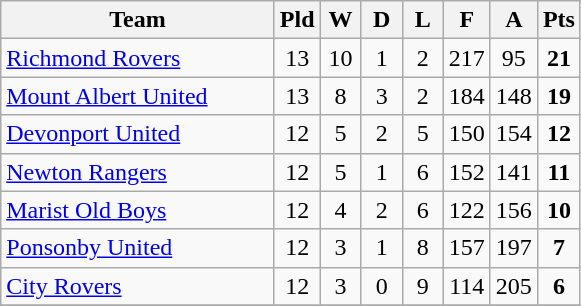<table class="wikitable" style="text-align:center;">
<tr>
<th width=175>Team</th>
<th width=20 abbr="Played">Pld</th>
<th width=20 abbr="Won">W</th>
<th width=20 abbr="Drawn">D</th>
<th width=20 abbr="Lost">L</th>
<th width=20 abbr="For">F</th>
<th width=20 abbr="Against">A</th>
<th width=20 abbr="Points">Pts</th>
</tr>
<tr>
<td style="text-align:left;"><a href='#'>Richmond Rovers</a></td>
<td>13</td>
<td>10</td>
<td>1</td>
<td>2</td>
<td>217</td>
<td>95</td>
<td><strong>21</strong></td>
</tr>
<tr>
<td style="text-align:left;"><a href='#'>Mount Albert United</a></td>
<td>13</td>
<td>8</td>
<td>3</td>
<td>2</td>
<td>184</td>
<td>148</td>
<td><strong>19</strong></td>
</tr>
<tr>
<td style="text-align:left;"><a href='#'>Devonport United</a></td>
<td>12</td>
<td>5</td>
<td>2</td>
<td>5</td>
<td>150</td>
<td>154</td>
<td><strong>12</strong></td>
</tr>
<tr>
<td style="text-align:left;"><a href='#'>Newton Rangers</a></td>
<td>12</td>
<td>5</td>
<td>1</td>
<td>6</td>
<td>152</td>
<td>141</td>
<td><strong>11</strong></td>
</tr>
<tr>
<td style="text-align:left;"><a href='#'>Marist Old Boys</a></td>
<td>12</td>
<td>4</td>
<td>2</td>
<td>6</td>
<td>122</td>
<td>156</td>
<td><strong>10</strong></td>
</tr>
<tr>
<td style="text-align:left;"><a href='#'>Ponsonby United</a></td>
<td>12</td>
<td>3</td>
<td>1</td>
<td>8</td>
<td>157</td>
<td>197</td>
<td><strong>7</strong></td>
</tr>
<tr>
<td style="text-align:left;"><a href='#'>City Rovers</a></td>
<td>12</td>
<td>3</td>
<td>0</td>
<td>9</td>
<td>114</td>
<td>205</td>
<td><strong>6</strong></td>
</tr>
<tr>
</tr>
</table>
